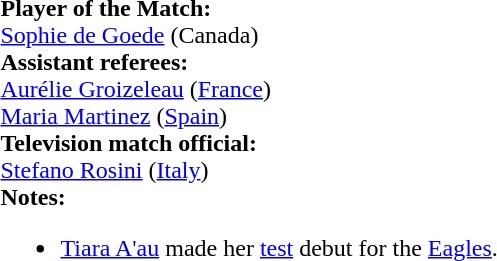<table style="width:100%">
<tr>
<td><br><strong>Player of the Match:</strong>
<br><a href='#'>Sophie de Goede</a> (Canada)<br><strong>Assistant referees:</strong>
<br><a href='#'>Aurélie Groizeleau</a> (<a href='#'>France</a>)
<br><a href='#'>Maria Martinez</a> (<a href='#'>Spain</a>)
<br><strong>Television match official:</strong>
<br><a href='#'>Stefano Rosini</a> (<a href='#'>Italy</a>)<br><strong>Notes:</strong><ul><li><a href='#'>Tiara A'au</a> made her <a href='#'>test</a> debut for the <a href='#'>Eagles</a>.</li></ul></td>
</tr>
</table>
